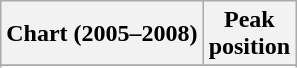<table class="wikitable sortable plainrowheaders" style="text-align:center">
<tr>
<th scope="col">Chart (2005–2008)</th>
<th scope="col">Peak<br> position</th>
</tr>
<tr>
</tr>
<tr>
</tr>
<tr>
</tr>
<tr>
</tr>
<tr>
</tr>
<tr>
</tr>
<tr>
</tr>
<tr>
</tr>
<tr>
</tr>
<tr>
</tr>
<tr>
</tr>
<tr>
</tr>
<tr>
</tr>
<tr>
</tr>
</table>
